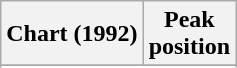<table class="wikitable sortable">
<tr>
<th align="left">Chart (1992)</th>
<th align="center">Peak<br>position</th>
</tr>
<tr>
</tr>
<tr>
</tr>
</table>
